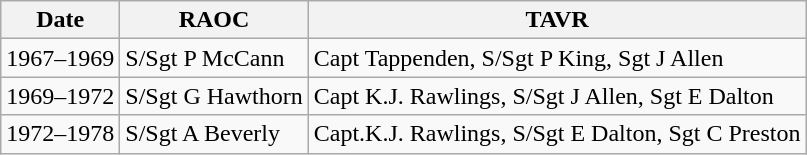<table class="wikitable">
<tr>
<th>Date</th>
<th>RAOC</th>
<th>TAVR</th>
</tr>
<tr>
<td>1967–1969</td>
<td>S/Sgt P McCann</td>
<td>Capt Tappenden, S/Sgt P King, Sgt J Allen</td>
</tr>
<tr>
<td>1969–1972</td>
<td>S/Sgt G Hawthorn</td>
<td>Capt K.J. Rawlings, S/Sgt J Allen, Sgt E Dalton</td>
</tr>
<tr>
<td>1972–1978</td>
<td>S/Sgt A Beverly</td>
<td>Capt.K.J. Rawlings, S/Sgt E Dalton, Sgt C Preston</td>
</tr>
</table>
